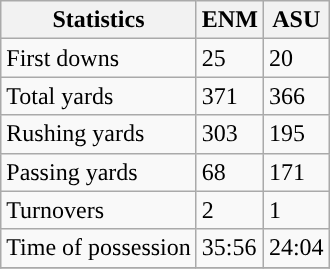<table class="wikitable" style="float: left;">
<tr>
<th>Statistics</th>
<th>ENM</th>
<th>ASU</th>
</tr>
<tr>
<td>First downs</td>
<td>25</td>
<td>20</td>
</tr>
<tr>
<td>Total yards</td>
<td>371</td>
<td>366</td>
</tr>
<tr>
<td>Rushing yards</td>
<td>303</td>
<td>195</td>
</tr>
<tr>
<td>Passing yards</td>
<td>68</td>
<td>171</td>
</tr>
<tr>
<td>Turnovers</td>
<td>2</td>
<td>1</td>
</tr>
<tr>
<td>Time of possession</td>
<td>35:56</td>
<td>24:04</td>
</tr>
<tr>
</tr>
</table>
